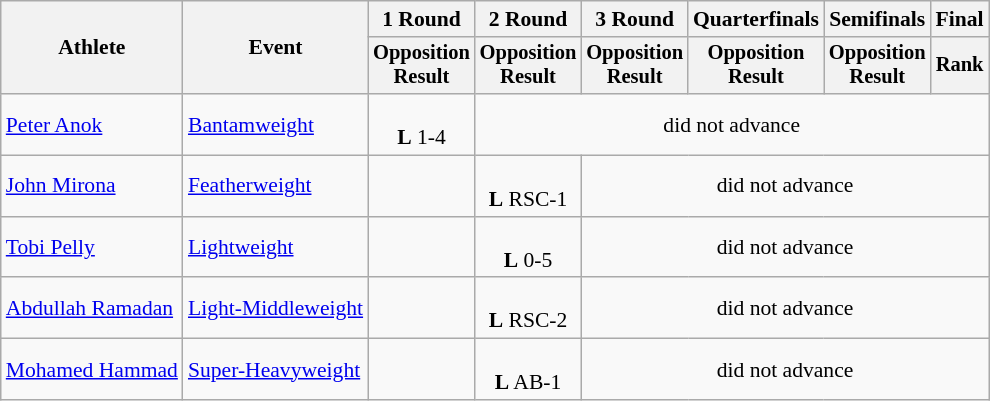<table class="wikitable" style="font-size:90%">
<tr>
<th rowspan="2">Athlete</th>
<th rowspan="2">Event</th>
<th>1 Round</th>
<th>2 Round</th>
<th>3 Round</th>
<th>Quarterfinals</th>
<th>Semifinals</th>
<th colspan=2>Final</th>
</tr>
<tr style="font-size:95%">
<th>Opposition<br>Result</th>
<th>Opposition<br>Result</th>
<th>Opposition<br>Result</th>
<th>Opposition<br>Result</th>
<th>Opposition<br>Result</th>
<th colspan=2>Rank</th>
</tr>
<tr align=center>
<td align=left><a href='#'>Peter Anok</a></td>
<td align=left><a href='#'>Bantamweight</a></td>
<td><br><strong>L</strong> 1-4</td>
<td colspan=6>did not advance</td>
</tr>
<tr align=center>
<td align=left><a href='#'>John Mirona</a></td>
<td align=left><a href='#'>Featherweight</a></td>
<td></td>
<td><br><strong>L</strong> RSC-1</td>
<td colspan=5>did not advance</td>
</tr>
<tr align=center>
<td align=left><a href='#'>Tobi Pelly</a></td>
<td align=left><a href='#'>Lightweight</a></td>
<td></td>
<td><br><strong>L</strong> 0-5</td>
<td colspan=5>did not advance</td>
</tr>
<tr align=center>
<td align=left><a href='#'>Abdullah Ramadan</a></td>
<td align=left><a href='#'>Light-Middleweight</a></td>
<td></td>
<td><br><strong>L</strong> RSC-2</td>
<td colspan=5>did not advance</td>
</tr>
<tr align=center>
<td align=left><a href='#'>Mohamed Hammad</a></td>
<td align=left><a href='#'>Super-Heavyweight</a></td>
<td></td>
<td><br><strong>L</strong> AB-1</td>
<td colspan=5>did not advance</td>
</tr>
</table>
